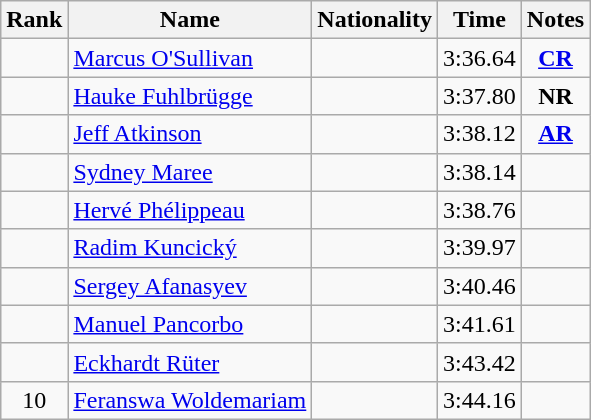<table class="wikitable sortable" style="text-align:center">
<tr>
<th>Rank</th>
<th>Name</th>
<th>Nationality</th>
<th>Time</th>
<th>Notes</th>
</tr>
<tr>
<td></td>
<td align="left"><a href='#'>Marcus O'Sullivan</a></td>
<td align=left></td>
<td>3:36.64</td>
<td><strong><a href='#'>CR</a></strong></td>
</tr>
<tr>
<td></td>
<td align="left"><a href='#'>Hauke Fuhlbrügge</a></td>
<td align=left></td>
<td>3:37.80</td>
<td><strong>NR</strong></td>
</tr>
<tr>
<td></td>
<td align="left"><a href='#'>Jeff Atkinson</a></td>
<td align=left></td>
<td>3:38.12</td>
<td><strong><a href='#'>AR</a></strong></td>
</tr>
<tr>
<td></td>
<td align="left"><a href='#'>Sydney Maree</a></td>
<td align=left></td>
<td>3:38.14</td>
<td></td>
</tr>
<tr>
<td></td>
<td align="left"><a href='#'>Hervé Phélippeau</a></td>
<td align=left></td>
<td>3:38.76</td>
<td></td>
</tr>
<tr>
<td></td>
<td align="left"><a href='#'>Radim Kuncický</a></td>
<td align=left></td>
<td>3:39.97</td>
<td></td>
</tr>
<tr>
<td></td>
<td align="left"><a href='#'>Sergey Afanasyev</a></td>
<td align=left></td>
<td>3:40.46</td>
<td></td>
</tr>
<tr>
<td></td>
<td align="left"><a href='#'>Manuel Pancorbo</a></td>
<td align=left></td>
<td>3:41.61</td>
<td></td>
</tr>
<tr>
<td></td>
<td align="left"><a href='#'>Eckhardt Rüter</a></td>
<td align=left></td>
<td>3:43.42</td>
<td></td>
</tr>
<tr>
<td>10</td>
<td align="left"><a href='#'>Feranswa Woldemariam</a></td>
<td align=left></td>
<td>3:44.16</td>
<td></td>
</tr>
</table>
